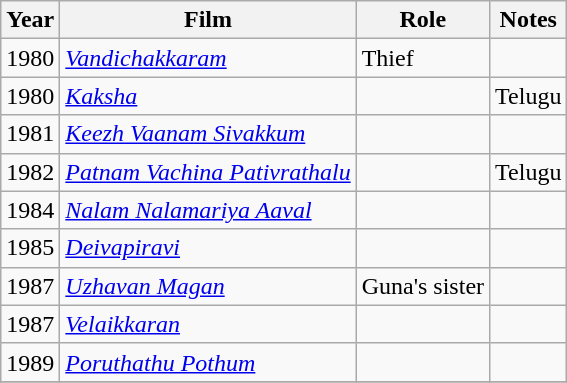<table class="wikitable sortable">
<tr>
<th>Year</th>
<th>Film</th>
<th>Role</th>
<th>Notes</th>
</tr>
<tr>
<td>1980</td>
<td><em><a href='#'>Vandichakkaram</a></em></td>
<td>Thief</td>
<td></td>
</tr>
<tr>
<td>1980</td>
<td><em><a href='#'>Kaksha</a></em></td>
<td></td>
<td>Telugu</td>
</tr>
<tr>
<td>1981</td>
<td><em><a href='#'>Keezh Vaanam Sivakkum</a></em></td>
<td></td>
<td></td>
</tr>
<tr>
<td>1982</td>
<td><em><a href='#'>Patnam Vachina Pativrathalu</a></em></td>
<td></td>
<td>Telugu</td>
</tr>
<tr>
<td>1984</td>
<td><em><a href='#'>Nalam Nalamariya Aaval</a></em></td>
<td></td>
<td></td>
</tr>
<tr>
<td>1985</td>
<td><em><a href='#'>Deivapiravi</a></em></td>
<td></td>
<td></td>
</tr>
<tr>
<td>1987</td>
<td><em><a href='#'>Uzhavan Magan</a></em></td>
<td>Guna's sister</td>
<td></td>
</tr>
<tr>
<td>1987</td>
<td><em><a href='#'>Velaikkaran</a></em></td>
<td></td>
<td></td>
</tr>
<tr>
<td>1989</td>
<td><em><a href='#'>Poruthathu Pothum</a></em></td>
<td></td>
<td></td>
</tr>
<tr>
</tr>
</table>
